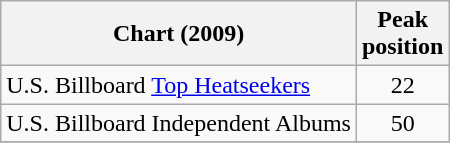<table class="wikitable sortable">
<tr>
<th>Chart (2009)</th>
<th>Peak<br>position</th>
</tr>
<tr>
<td align="left">U.S. Billboard <a href='#'>Top Heatseekers</a></td>
<td align="center">22</td>
</tr>
<tr>
<td align="left">U.S. Billboard Independent Albums</td>
<td align="center">50</td>
</tr>
<tr>
</tr>
</table>
